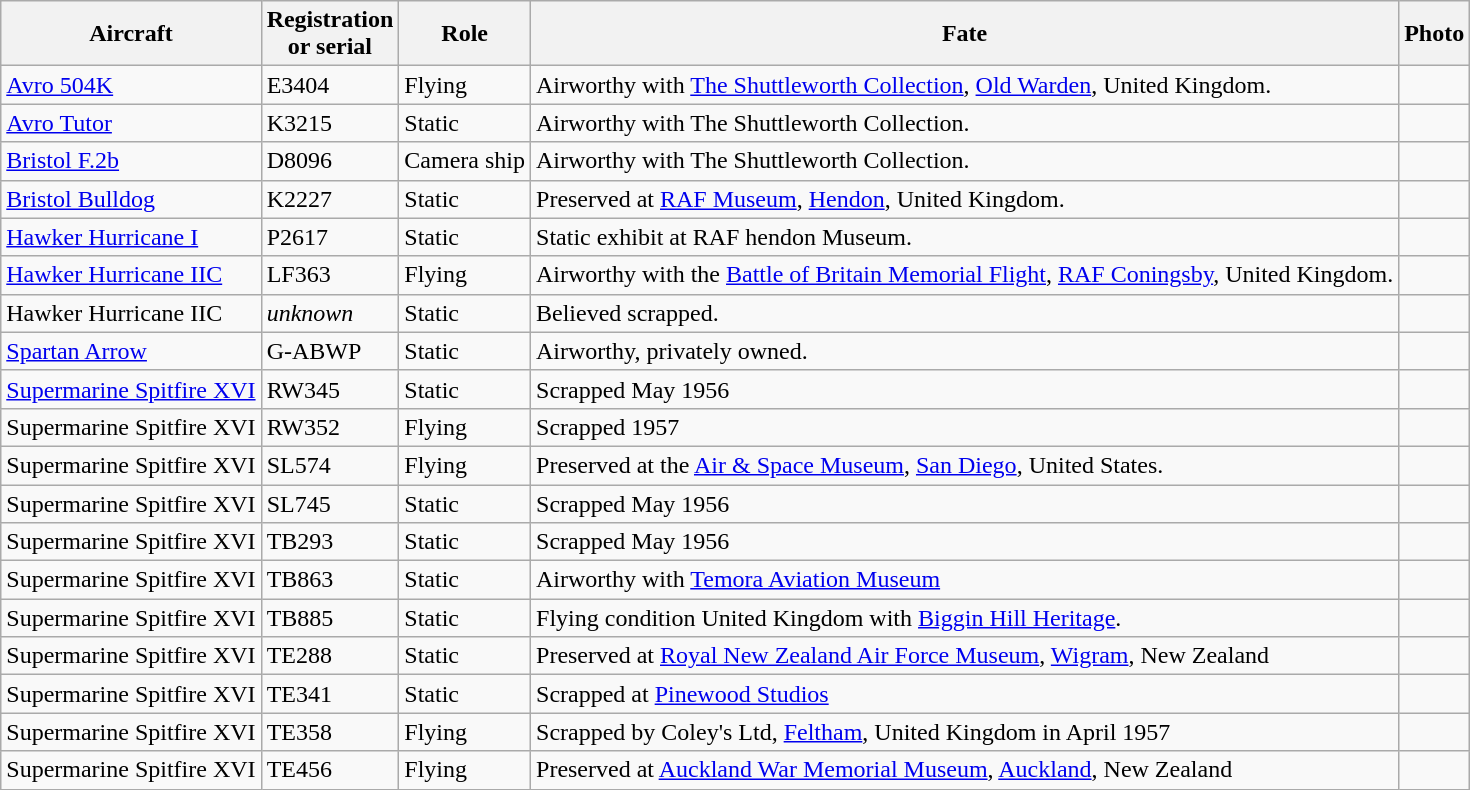<table class="wikitable">
<tr>
<th>Aircraft</th>
<th>Registration<br>or serial</th>
<th>Role</th>
<th>Fate</th>
<th>Photo</th>
</tr>
<tr>
<td><a href='#'>Avro 504K</a></td>
<td>E3404</td>
<td>Flying</td>
<td>Airworthy with <a href='#'>The Shuttleworth Collection</a>, <a href='#'>Old Warden</a>, United Kingdom.</td>
<td></td>
</tr>
<tr>
<td><a href='#'>Avro Tutor</a></td>
<td>K3215</td>
<td>Static</td>
<td>Airworthy with The Shuttleworth Collection.</td>
<td></td>
</tr>
<tr>
<td><a href='#'>Bristol F.2b</a></td>
<td>D8096</td>
<td>Camera ship</td>
<td>Airworthy with The Shuttleworth Collection.</td>
<td></td>
</tr>
<tr>
<td><a href='#'>Bristol Bulldog</a></td>
<td>K2227</td>
<td>Static</td>
<td>Preserved at <a href='#'>RAF Museum</a>, <a href='#'>Hendon</a>, United Kingdom.</td>
<td></td>
</tr>
<tr>
<td><a href='#'>Hawker Hurricane I</a></td>
<td>P2617</td>
<td>Static</td>
<td>Static exhibit at RAF hendon Museum.</td>
<td></td>
</tr>
<tr>
<td><a href='#'>Hawker Hurricane IIC</a></td>
<td>LF363</td>
<td>Flying</td>
<td>Airworthy with the <a href='#'>Battle of Britain Memorial Flight</a>, <a href='#'>RAF Coningsby</a>, United Kingdom.</td>
<td></td>
</tr>
<tr>
<td>Hawker Hurricane IIC</td>
<td><em>unknown</em></td>
<td>Static</td>
<td>Believed scrapped.</td>
<td></td>
</tr>
<tr>
<td><a href='#'>Spartan Arrow</a></td>
<td>G-ABWP</td>
<td>Static</td>
<td>Airworthy, privately owned.</td>
<td></td>
</tr>
<tr>
<td><a href='#'>Supermarine Spitfire XVI</a></td>
<td>RW345</td>
<td>Static</td>
<td>Scrapped May 1956</td>
<td></td>
</tr>
<tr>
<td>Supermarine Spitfire XVI</td>
<td>RW352</td>
<td>Flying</td>
<td>Scrapped 1957</td>
<td></td>
</tr>
<tr>
<td>Supermarine Spitfire XVI</td>
<td>SL574</td>
<td>Flying</td>
<td>Preserved at the <a href='#'>Air & Space Museum</a>, <a href='#'>San Diego</a>, United States.</td>
<td></td>
</tr>
<tr>
<td>Supermarine Spitfire XVI</td>
<td>SL745</td>
<td>Static</td>
<td>Scrapped May 1956</td>
<td></td>
</tr>
<tr>
<td>Supermarine Spitfire XVI</td>
<td>TB293</td>
<td>Static</td>
<td>Scrapped May 1956</td>
<td></td>
</tr>
<tr>
<td>Supermarine Spitfire XVI</td>
<td>TB863</td>
<td>Static</td>
<td>Airworthy with <a href='#'>Temora Aviation Museum</a></td>
<td></td>
</tr>
<tr>
<td>Supermarine Spitfire XVI</td>
<td>TB885</td>
<td>Static</td>
<td>Flying condition United Kingdom with <a href='#'>Biggin Hill Heritage</a>.</td>
<td></td>
</tr>
<tr>
<td>Supermarine Spitfire XVI</td>
<td>TE288</td>
<td>Static</td>
<td>Preserved at <a href='#'>Royal New Zealand Air Force Museum</a>, <a href='#'>Wigram</a>, New Zealand</td>
<td></td>
</tr>
<tr>
<td>Supermarine Spitfire XVI</td>
<td>TE341</td>
<td>Static</td>
<td>Scrapped at <a href='#'>Pinewood Studios</a></td>
<td></td>
</tr>
<tr>
<td>Supermarine Spitfire XVI</td>
<td>TE358</td>
<td>Flying</td>
<td>Scrapped by Coley's Ltd, <a href='#'>Feltham</a>, United Kingdom in April 1957</td>
<td></td>
</tr>
<tr>
<td>Supermarine Spitfire XVI</td>
<td>TE456</td>
<td>Flying</td>
<td>Preserved at <a href='#'>Auckland War Memorial Museum</a>, <a href='#'>Auckland</a>, New Zealand</td>
<td></td>
</tr>
</table>
